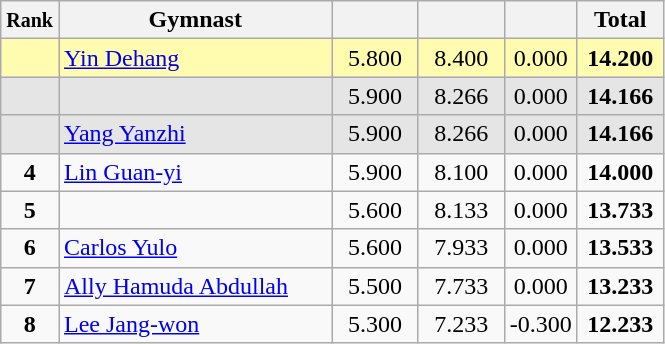<table style="text-align:center;" class="wikitable sortable">
<tr>
<th scope="col" style="width:15px;"><small>Rank</small></th>
<th scope="col" style="width:175px;">Gymnast</th>
<th scope="col" style="width:50px;"><small></small></th>
<th scope="col" style="width:50px;"><small></small></th>
<th scope="col" style="width:20px;"><small></small></th>
<th scope="col" style="width:50px;">Total</th>
</tr>
<tr style="background:#fffcaf;">
<td scope="row" style="text-align:center"><strong></strong></td>
<td style=text-align:left;"> <a href='#'>Yin Dehang</a></td>
<td>5.800</td>
<td>8.400</td>
<td>0.000</td>
<td><strong>14.200</strong></td>
</tr>
<tr style="background:#e5e5e5;">
<td scope="row" style="text-align:center"><strong></strong></td>
<td style=text-align:left;"></td>
<td>5.900</td>
<td>8.266</td>
<td>0.000</td>
<td><strong>14.166</strong></td>
</tr>
<tr style="background:#e5e5e5;">
<td scope="row" style="text-align:center"><strong></strong></td>
<td style=text-align:left;"> <a href='#'>Yang Yanzhi</a></td>
<td>5.900</td>
<td>8.266</td>
<td>0.000</td>
<td><strong>14.166</strong></td>
</tr>
<tr>
<td scope="row" style="text-align:center"><strong>4</strong></td>
<td style=text-align:left;"> <a href='#'>Lin Guan-yi</a></td>
<td>5.900</td>
<td>8.100</td>
<td>0.000</td>
<td><strong>14.000</strong></td>
</tr>
<tr>
<td scope="row" style="text-align:center"><strong>5</strong></td>
<td style=text-align:left;"></td>
<td>5.600</td>
<td>8.133</td>
<td>0.000</td>
<td><strong>13.733</strong></td>
</tr>
<tr>
<td scope="row" style="text-align:center"><strong>6</strong></td>
<td style=text-align:left;"> <a href='#'>Carlos Yulo</a></td>
<td>5.600</td>
<td>7.933</td>
<td>0.000</td>
<td><strong>13.533</strong></td>
</tr>
<tr>
<td scope="row" style="text-align:center"><strong>7</strong></td>
<td style=text-align:left;"> <a href='#'>Ally Hamuda Abdullah</a></td>
<td>5.500</td>
<td>7.733</td>
<td>0.000</td>
<td><strong>13.233</strong></td>
</tr>
<tr>
<td scope="row" style="text-align:center"><strong>8</strong></td>
<td style=text-align:left;"> <a href='#'>Lee Jang-won</a></td>
<td>5.300</td>
<td>7.233</td>
<td>-0.300</td>
<td><strong>12.233</strong></td>
</tr>
</table>
